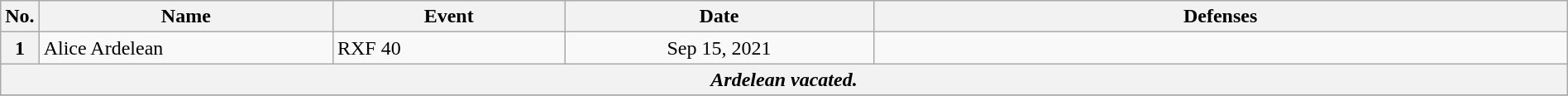<table class="wikitable" width=100%>
<tr>
<th width=1%>No.</th>
<th width=19%>Name</th>
<th width=15%>Event</th>
<th width=20%>Date</th>
<th width=45%>Defenses</th>
</tr>
<tr>
<th>1</th>
<td> Alice Ardelean <br></td>
<td>RXF 40 <br></td>
<td align=center>Sep 15, 2021</td>
<td></td>
</tr>
<tr>
<th colspan=5 align=center><em>Ardelean vacated.</em></th>
</tr>
<tr>
</tr>
</table>
